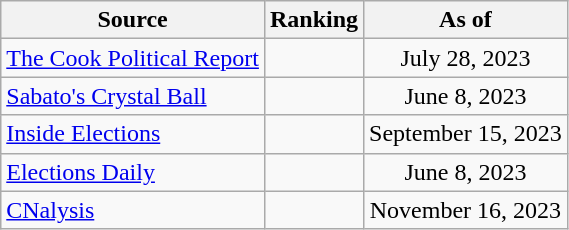<table class="wikitable" style="text-align:center">
<tr>
<th>Source</th>
<th>Ranking</th>
<th>As of</th>
</tr>
<tr>
<td align=left><a href='#'>The Cook Political Report</a></td>
<td></td>
<td>July 28, 2023</td>
</tr>
<tr>
<td align=left><a href='#'>Sabato's Crystal Ball</a></td>
<td></td>
<td>June 8, 2023</td>
</tr>
<tr>
<td align=left><a href='#'>Inside Elections</a></td>
<td></td>
<td>September 15, 2023</td>
</tr>
<tr>
<td align=left><a href='#'>Elections Daily</a></td>
<td></td>
<td>June 8, 2023</td>
</tr>
<tr>
<td align=left><a href='#'>CNalysis</a></td>
<td></td>
<td>November 16, 2023</td>
</tr>
</table>
